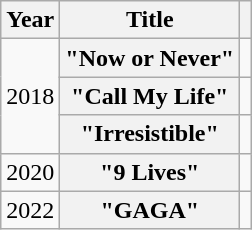<table class="wikitable plainrowheaders sortable">
<tr>
<th scope="col">Year</th>
<th scope="col">Title</th>
<th style="text-align: center;" class="unsortable"></th>
</tr>
<tr>
<td rowspan="3">2018</td>
<th scope="row">"Now or Never"</th>
<td style="text-align: center;"></td>
</tr>
<tr>
<th scope="row">"Call My Life"</th>
<td style="text-align: center;"></td>
</tr>
<tr>
<th scope="row">"Irresistible"</th>
<td style="text-align: center;"></td>
</tr>
<tr>
<td>2020</td>
<th scope="row">"9 Lives"</th>
<td></td>
</tr>
<tr>
<td>2022</td>
<th scope="row">"GAGA"</th>
<td style="text-align: center;"></td>
</tr>
</table>
